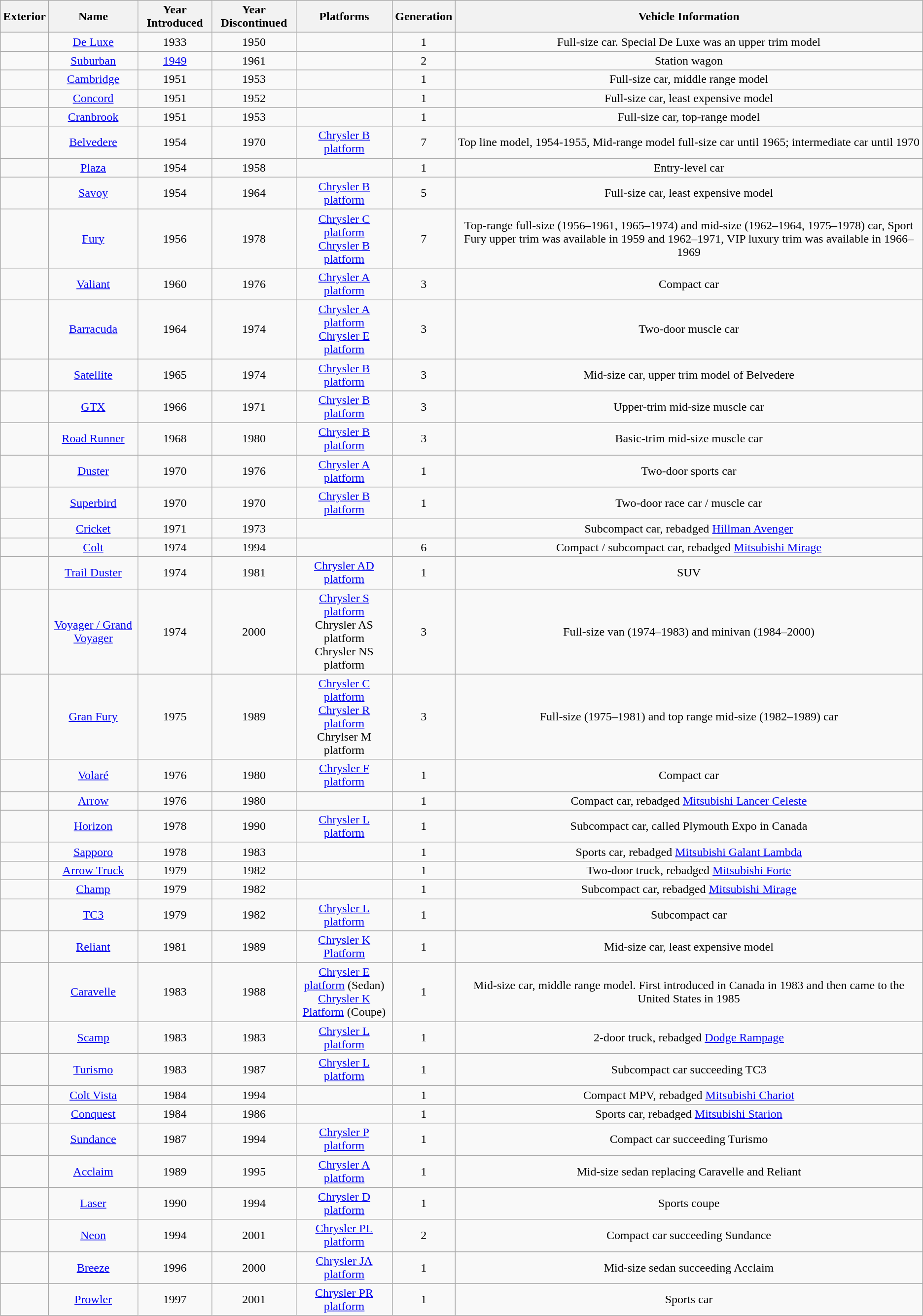<table class="wikitable sortable" style="text-align:center; width: %">
<tr>
<th>Exterior</th>
<th>Name</th>
<th>Year Introduced</th>
<th>Year Discontinued</th>
<th>Platforms</th>
<th>Generation</th>
<th>Vehicle Information</th>
</tr>
<tr>
<td></td>
<td><a href='#'>De Luxe</a></td>
<td>1933</td>
<td>1950</td>
<td></td>
<td>1</td>
<td>Full-size car. Special De Luxe was an upper trim model</td>
</tr>
<tr>
<td></td>
<td><a href='#'>Suburban</a></td>
<td><a href='#'>1949</a></td>
<td>1961</td>
<td></td>
<td>2</td>
<td>Station wagon</td>
</tr>
<tr>
<td></td>
<td><a href='#'>Cambridge</a></td>
<td>1951</td>
<td>1953</td>
<td></td>
<td>1</td>
<td>Full-size car, middle range model</td>
</tr>
<tr>
<td></td>
<td><a href='#'>Concord</a></td>
<td>1951</td>
<td>1952</td>
<td></td>
<td>1</td>
<td>Full-size car, least expensive model</td>
</tr>
<tr>
<td></td>
<td><a href='#'>Cranbrook</a></td>
<td>1951</td>
<td>1953</td>
<td></td>
<td>1</td>
<td>Full-size car, top-range model</td>
</tr>
<tr>
<td></td>
<td><a href='#'>Belvedere</a></td>
<td>1954</td>
<td>1970</td>
<td><a href='#'>Chrysler B platform</a></td>
<td>7</td>
<td>Top line model, 1954-1955, Mid-range model full-size car until 1965; intermediate car until 1970</td>
</tr>
<tr>
<td></td>
<td><a href='#'>Plaza</a></td>
<td>1954</td>
<td>1958</td>
<td></td>
<td>1</td>
<td>Entry-level car</td>
</tr>
<tr>
<td></td>
<td><a href='#'>Savoy</a></td>
<td>1954</td>
<td>1964</td>
<td><a href='#'>Chrysler B platform</a></td>
<td>5</td>
<td>Full-size car, least expensive model</td>
</tr>
<tr>
<td></td>
<td><a href='#'>Fury</a></td>
<td>1956</td>
<td>1978</td>
<td><a href='#'>Chrysler C platform</a><br><a href='#'>Chrysler B platform</a></td>
<td>7</td>
<td>Top-range full-size (1956–1961, 1965–1974) and mid-size (1962–1964, 1975–1978) car, Sport Fury upper trim was available in 1959 and 1962–1971, VIP luxury trim was available in 1966–1969</td>
</tr>
<tr>
<td></td>
<td><a href='#'>Valiant</a></td>
<td>1960</td>
<td>1976</td>
<td><a href='#'>Chrysler A platform</a></td>
<td>3</td>
<td>Compact car</td>
</tr>
<tr>
<td></td>
<td><a href='#'>Barracuda</a></td>
<td>1964</td>
<td>1974</td>
<td><a href='#'>Chrysler A platform</a><br><a href='#'>Chrysler E platform</a></td>
<td>3</td>
<td>Two-door muscle car</td>
</tr>
<tr>
<td></td>
<td><a href='#'>Satellite</a></td>
<td>1965</td>
<td>1974</td>
<td><a href='#'>Chrysler B platform</a></td>
<td>3</td>
<td>Mid-size car, upper trim model of Belvedere</td>
</tr>
<tr>
<td></td>
<td><a href='#'>GTX</a></td>
<td>1966</td>
<td>1971</td>
<td><a href='#'>Chrysler B platform</a></td>
<td>3</td>
<td>Upper-trim mid-size muscle car</td>
</tr>
<tr>
<td></td>
<td><a href='#'>Road Runner</a></td>
<td>1968</td>
<td>1980</td>
<td><a href='#'>Chrysler B platform</a></td>
<td>3</td>
<td>Basic-trim mid-size muscle car</td>
</tr>
<tr>
<td></td>
<td><a href='#'>Duster</a></td>
<td>1970</td>
<td>1976</td>
<td><a href='#'>Chrysler A platform</a></td>
<td>1</td>
<td>Two-door sports car</td>
</tr>
<tr>
<td></td>
<td><a href='#'>Superbird</a></td>
<td>1970</td>
<td>1970</td>
<td><a href='#'>Chrysler B platform</a></td>
<td>1</td>
<td>Two-door race car / muscle car</td>
</tr>
<tr>
<td></td>
<td><a href='#'>Cricket</a></td>
<td>1971</td>
<td>1973</td>
<td></td>
<td></td>
<td>Subcompact car, rebadged <a href='#'>Hillman Avenger</a></td>
</tr>
<tr>
<td></td>
<td><a href='#'>Colt</a></td>
<td>1974</td>
<td>1994</td>
<td></td>
<td>6</td>
<td>Compact / subcompact car, rebadged <a href='#'>Mitsubishi Mirage</a></td>
</tr>
<tr>
<td></td>
<td><a href='#'>Trail Duster</a></td>
<td>1974</td>
<td>1981</td>
<td><a href='#'>Chrysler AD platform</a></td>
<td>1</td>
<td>SUV</td>
</tr>
<tr>
<td></td>
<td><a href='#'>Voyager / Grand Voyager</a></td>
<td>1974</td>
<td>2000</td>
<td><a href='#'>Chrysler S platform</a><br>Chrysler AS platform<br>Chrysler NS platform</td>
<td>3</td>
<td>Full-size van (1974–1983) and minivan (1984–2000)</td>
</tr>
<tr>
<td></td>
<td><a href='#'>Gran Fury</a></td>
<td>1975</td>
<td>1989</td>
<td><a href='#'>Chrysler C platform</a><br><a href='#'>Chrysler R platform</a><br>Chrylser M platform</td>
<td>3</td>
<td>Full-size (1975–1981) and top range mid-size (1982–1989) car</td>
</tr>
<tr>
<td></td>
<td><a href='#'>Volaré</a></td>
<td>1976</td>
<td>1980</td>
<td><a href='#'>Chrysler F platform</a></td>
<td>1</td>
<td>Compact car</td>
</tr>
<tr>
<td></td>
<td><a href='#'>Arrow</a></td>
<td>1976</td>
<td>1980</td>
<td></td>
<td>1</td>
<td>Compact car, rebadged <a href='#'>Mitsubishi Lancer Celeste</a></td>
</tr>
<tr>
<td></td>
<td><a href='#'>Horizon</a></td>
<td>1978</td>
<td>1990</td>
<td><a href='#'>Chrysler L platform</a></td>
<td>1</td>
<td>Subcompact car, called Plymouth Expo in Canada</td>
</tr>
<tr>
<td></td>
<td><a href='#'>Sapporo</a></td>
<td>1978</td>
<td>1983</td>
<td></td>
<td>1</td>
<td>Sports car, rebadged <a href='#'>Mitsubishi Galant Lambda</a></td>
</tr>
<tr>
<td></td>
<td><a href='#'>Arrow Truck</a></td>
<td>1979</td>
<td>1982</td>
<td></td>
<td>1</td>
<td>Two-door truck, rebadged <a href='#'>Mitsubishi Forte</a></td>
</tr>
<tr>
<td></td>
<td><a href='#'>Champ</a></td>
<td>1979</td>
<td>1982</td>
<td></td>
<td>1</td>
<td>Subcompact car, rebadged <a href='#'>Mitsubishi Mirage</a></td>
</tr>
<tr>
<td></td>
<td><a href='#'>TC3</a></td>
<td>1979</td>
<td>1982</td>
<td><a href='#'>Chrysler L platform</a></td>
<td>1</td>
<td>Subcompact car</td>
</tr>
<tr>
<td></td>
<td><a href='#'>Reliant</a></td>
<td>1981</td>
<td>1989</td>
<td><a href='#'>Chrysler K Platform</a></td>
<td>1</td>
<td>Mid-size car, least expensive model</td>
</tr>
<tr>
<td></td>
<td><a href='#'>Caravelle</a></td>
<td>1983</td>
<td>1988</td>
<td><a href='#'>Chrysler E platform</a> (Sedan)<br><a href='#'>Chrysler K Platform</a> (Coupe)</td>
<td>1</td>
<td>Mid-size car, middle range model. First introduced in Canada in 1983 and then came to the United States in 1985</td>
</tr>
<tr>
<td></td>
<td><a href='#'>Scamp</a></td>
<td>1983</td>
<td>1983</td>
<td><a href='#'>Chrysler L platform</a></td>
<td>1</td>
<td>2-door truck, rebadged <a href='#'>Dodge Rampage</a></td>
</tr>
<tr>
<td></td>
<td><a href='#'>Turismo</a></td>
<td>1983</td>
<td>1987</td>
<td><a href='#'>Chrysler L platform</a></td>
<td>1</td>
<td>Subcompact car succeeding TC3</td>
</tr>
<tr>
<td></td>
<td><a href='#'>Colt Vista</a></td>
<td>1984</td>
<td>1994</td>
<td></td>
<td>1</td>
<td>Compact MPV, rebadged <a href='#'>Mitsubishi Chariot</a></td>
</tr>
<tr>
<td></td>
<td><a href='#'>Conquest</a></td>
<td>1984</td>
<td>1986</td>
<td></td>
<td>1</td>
<td>Sports car, rebadged <a href='#'>Mitsubishi Starion</a></td>
</tr>
<tr>
<td></td>
<td><a href='#'>Sundance</a></td>
<td>1987</td>
<td>1994</td>
<td><a href='#'>Chrysler P platform</a></td>
<td>1</td>
<td>Compact car succeeding Turismo</td>
</tr>
<tr>
<td></td>
<td><a href='#'>Acclaim</a></td>
<td>1989</td>
<td>1995</td>
<td><a href='#'>Chrysler A platform</a></td>
<td>1</td>
<td>Mid-size sedan replacing Caravelle and Reliant</td>
</tr>
<tr>
<td></td>
<td><a href='#'>Laser</a></td>
<td>1990</td>
<td>1994</td>
<td><a href='#'>Chrysler D platform</a></td>
<td>1</td>
<td>Sports coupe</td>
</tr>
<tr>
<td></td>
<td><a href='#'>Neon</a></td>
<td>1994</td>
<td>2001</td>
<td><a href='#'>Chrysler PL platform</a></td>
<td>2</td>
<td>Compact car succeeding Sundance</td>
</tr>
<tr>
<td></td>
<td><a href='#'>Breeze</a></td>
<td>1996</td>
<td>2000</td>
<td><a href='#'>Chrysler JA platform</a></td>
<td>1</td>
<td>Mid-size sedan succeeding Acclaim</td>
</tr>
<tr>
<td></td>
<td><a href='#'>Prowler</a></td>
<td>1997</td>
<td>2001</td>
<td><a href='#'>Chrysler PR platform</a></td>
<td>1</td>
<td>Sports car</td>
</tr>
</table>
